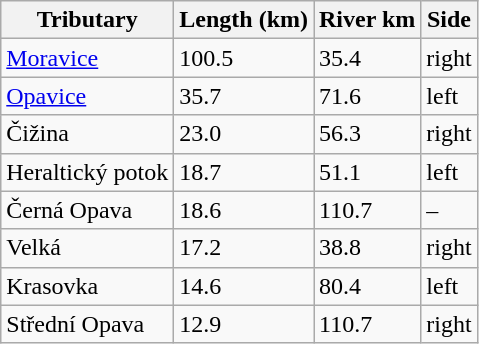<table class="wikitable">
<tr>
<th>Tributary</th>
<th>Length (km)</th>
<th>River km</th>
<th>Side</th>
</tr>
<tr>
<td><a href='#'>Moravice</a></td>
<td>100.5</td>
<td>35.4</td>
<td>right</td>
</tr>
<tr>
<td><a href='#'>Opavice</a></td>
<td>35.7</td>
<td>71.6</td>
<td>left</td>
</tr>
<tr>
<td>Čižina</td>
<td>23.0</td>
<td>56.3</td>
<td>right</td>
</tr>
<tr>
<td>Heraltický potok</td>
<td>18.7</td>
<td>51.1</td>
<td>left</td>
</tr>
<tr>
<td>Černá Opava</td>
<td>18.6</td>
<td>110.7</td>
<td>–</td>
</tr>
<tr>
<td>Velká</td>
<td>17.2</td>
<td>38.8</td>
<td>right</td>
</tr>
<tr>
<td>Krasovka</td>
<td>14.6</td>
<td>80.4</td>
<td>left</td>
</tr>
<tr>
<td>Střední Opava</td>
<td>12.9</td>
<td>110.7</td>
<td>right</td>
</tr>
</table>
